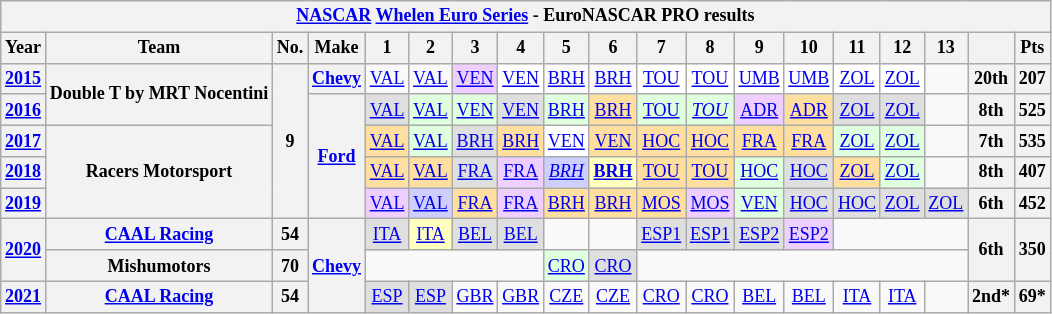<table class="wikitable" style="text-align:center; font-size:75%">
<tr>
<th colspan=21><a href='#'>NASCAR</a> <a href='#'>Whelen Euro Series</a> - EuroNASCAR PRO results</th>
</tr>
<tr>
<th>Year</th>
<th>Team</th>
<th>No.</th>
<th>Make</th>
<th>1</th>
<th>2</th>
<th>3</th>
<th>4</th>
<th>5</th>
<th>6</th>
<th>7</th>
<th>8</th>
<th>9</th>
<th>10</th>
<th>11</th>
<th>12</th>
<th>13</th>
<th></th>
<th>Pts</th>
</tr>
<tr>
<th><a href='#'>2015</a></th>
<th rowspan=2>Double T by MRT Nocentini</th>
<th rowspan=5>9</th>
<th><a href='#'>Chevy</a></th>
<td><a href='#'>VAL</a><br></td>
<td><a href='#'>VAL</a><br></td>
<td style="background-color:#EFCFFF"><a href='#'>VEN</a><br></td>
<td style="background-color:#FFFFFF"><a href='#'>VEN</a><br></td>
<td><a href='#'>BRH</a><br></td>
<td><a href='#'>BRH</a><br></td>
<td style="background-color:#FFFFFF"><a href='#'>TOU</a><br></td>
<td style="background-color:#FFFFFF"><a href='#'>TOU</a><br></td>
<td style="background-color:#FFFFFF"><a href='#'>UMB</a><br></td>
<td style="background-color:#FFFFFF"><a href='#'>UMB</a><br></td>
<td style="background-color:#FFFFFF"><a href='#'>ZOL</a><br></td>
<td style="background-color:#FFFFFF"><a href='#'>ZOL</a><br></td>
<td></td>
<th>20th</th>
<th>207</th>
</tr>
<tr>
<th><a href='#'>2016</a></th>
<th rowspan=4><a href='#'>Ford</a></th>
<td style="background-color:#DFDFDF"><a href='#'>VAL</a><br></td>
<td style="background-color:#DFFFDF"><a href='#'>VAL</a><br></td>
<td style="background-color:#DFFFDF"><a href='#'>VEN</a><br></td>
<td style="background-color:#DFDFDF"><a href='#'>VEN</a><br></td>
<td style="background-color:#DFFFDF"><a href='#'>BRH</a><br></td>
<td style="background-color:#FFDF9F"><a href='#'>BRH</a><br></td>
<td style="background-color:#DFFFDF"><a href='#'>TOU</a><br></td>
<td style="background-color:#DFFFDF"><em><a href='#'>TOU</a></em><br></td>
<td style="background-color:#EFCFFF"><a href='#'>ADR</a><br></td>
<td style="background-color:#FFDF9F"><a href='#'>ADR</a><br></td>
<td style="background-color:#DFDFDF"><a href='#'>ZOL</a><br></td>
<td style="background-color:#DFDFDF"><a href='#'>ZOL</a><br></td>
<td></td>
<th>8th</th>
<th>525</th>
</tr>
<tr>
<th><a href='#'>2017</a></th>
<th rowspan=3>Racers Motorsport</th>
<td style="background-color:#FFDF9F"><a href='#'>VAL</a><br></td>
<td style="background-color:#DFFFDF"><a href='#'>VAL</a><br></td>
<td style="background-color:#DFDFDF"><a href='#'>BRH</a><br></td>
<td style="background-color:#FFDF9F"><a href='#'>BRH</a><br></td>
<td style="background-color:#FFFFFF"><a href='#'>VEN</a><br></td>
<td style="background-color:#FFDF9F"><a href='#'>VEN</a><br></td>
<td style="background-color:#FFDF9F"><a href='#'>HOC</a><br></td>
<td style="background-color:#FFDF9F"><a href='#'>HOC</a><br></td>
<td style="background-color:#FFDF9F"><a href='#'>FRA</a><br></td>
<td style="background-color:#FFDF9F"><a href='#'>FRA</a><br></td>
<td style="background-color:#DFFFDF"><a href='#'>ZOL</a><br></td>
<td style="background-color:#DFFFDF"><a href='#'>ZOL</a><br></td>
<td></td>
<th>7th</th>
<th>535</th>
</tr>
<tr>
<th><a href='#'>2018</a></th>
<td style="background-color:#FFDF9F"><a href='#'>VAL</a><br></td>
<td style="background-color:#FFDF9F"><a href='#'>VAL</a><br></td>
<td style="background-color:#DFDFDF"><a href='#'>FRA</a><br></td>
<td style="background-color:#EFCFFF"><a href='#'>FRA</a><br></td>
<td style="background-color:#CFCFFF"><em><a href='#'>BRH</a></em><br></td>
<td style="background-color:#FFFFBF"><strong><a href='#'>BRH</a></strong><br></td>
<td style="background-color:#FFDF9F"><a href='#'>TOU</a><br></td>
<td style="background-color:#FFDF9F"><a href='#'>TOU</a><br></td>
<td style="background-color:#DFFFDF"><a href='#'>HOC</a><br></td>
<td style="background-color:#DFDFDF"><a href='#'>HOC</a><br></td>
<td style="background-color:#FFDF9F"><a href='#'>ZOL</a><br></td>
<td style="background-color:#DFFFDF"><a href='#'>ZOL</a><br></td>
<td></td>
<th>8th</th>
<th>407</th>
</tr>
<tr>
<th><a href='#'>2019</a></th>
<td style="background-color:#EFCFFF"><a href='#'>VAL</a><br></td>
<td style="background-color:#CFCFFF"><a href='#'>VAL</a><br></td>
<td style="background-color:#FFDF9F"><a href='#'>FRA</a><br></td>
<td style="background-color:#EFCFFF"><a href='#'>FRA</a><br></td>
<td style="background-color:#FFDF9F"><a href='#'>BRH</a><br></td>
<td style="background-color:#FFDF9F"><a href='#'>BRH</a><br></td>
<td style="background-color:#FFDF9F"><a href='#'>MOS</a><br></td>
<td style="background-color:#EFCFFF"><a href='#'>MOS</a><br></td>
<td style="background-color:#DFFFDF"><a href='#'>VEN</a><br></td>
<td style="background-color:#DFDFDF"><a href='#'>HOC</a><br></td>
<td style="background-color:#DFDFDF"><a href='#'>HOC</a><br></td>
<td style="background-color:#DFDFDF"><a href='#'>ZOL</a><br></td>
<td style="background-color:#DFDFDF"><a href='#'>ZOL</a><br></td>
<th>6th</th>
<th>452</th>
</tr>
<tr>
<th rowspan=2><a href='#'>2020</a></th>
<th><a href='#'>CAAL Racing</a></th>
<th>54</th>
<th rowspan=3><a href='#'>Chevy</a></th>
<td style="background-color:#DFDFDF"><a href='#'>ITA</a><br></td>
<td style="background-color:#FFFFBF"><a href='#'>ITA</a><br></td>
<td style="background-color:#DFDFDF"><a href='#'>BEL</a><br></td>
<td style="background-color:#DFDFDF"><a href='#'>BEL</a><br></td>
<td></td>
<td></td>
<td style="background-color:#DFDFDF"><a href='#'>ESP1</a><br></td>
<td style="background-color:#DFDFDF"><a href='#'>ESP1</a><br></td>
<td style="background-color:#DFDFDF"><a href='#'>ESP2</a><br></td>
<td style="background-color:#EFCFFF"><a href='#'>ESP2</a><br></td>
<td colspan=3></td>
<th rowspan=2>6th</th>
<th rowspan=2>350</th>
</tr>
<tr>
<th>Mishumotors</th>
<th>70</th>
<td colspan=4></td>
<td style="background-color:#DFFFDF"><a href='#'>CRO</a><br></td>
<td style="background-color:#DFDFDF"><a href='#'>CRO</a><br></td>
<td colspan=7></td>
</tr>
<tr>
<th><a href='#'>2021</a></th>
<th><a href='#'>CAAL Racing</a></th>
<th>54</th>
<td style="background-color:#DFDFDF"><a href='#'>ESP</a><br></td>
<td style="background-color:#DFDFDF"><a href='#'>ESP</a><br></td>
<td><a href='#'>GBR</a><br></td>
<td><a href='#'>GBR</a><br></td>
<td><a href='#'>CZE</a><br></td>
<td><a href='#'>CZE</a><br></td>
<td><a href='#'>CRO</a><br></td>
<td><a href='#'>CRO</a><br></td>
<td><a href='#'>BEL</a><br></td>
<td><a href='#'>BEL</a><br></td>
<td><a href='#'>ITA</a><br></td>
<td><a href='#'>ITA</a><br></td>
<td></td>
<th>2nd*</th>
<th>69*</th>
</tr>
</table>
